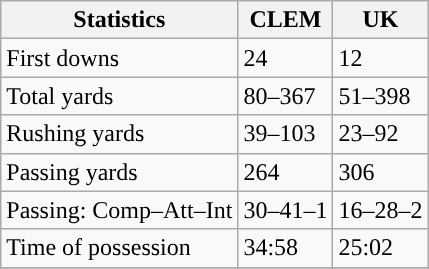<table class="wikitable" style="float: left;">
<tr>
<th>Statistics</th>
<th>CLEM</th>
<th>UK</th>
</tr>
<tr>
<td>First downs</td>
<td>24</td>
<td>12</td>
</tr>
<tr>
<td>Total yards</td>
<td>80–367</td>
<td>51–398</td>
</tr>
<tr>
<td>Rushing yards</td>
<td>39–103</td>
<td>23–92</td>
</tr>
<tr>
<td>Passing yards</td>
<td>264</td>
<td>306</td>
</tr>
<tr>
<td>Passing: Comp–Att–Int</td>
<td>30–41–1</td>
<td>16–28–2</td>
</tr>
<tr>
<td>Time of possession</td>
<td>34:58</td>
<td>25:02</td>
</tr>
<tr>
</tr>
</table>
